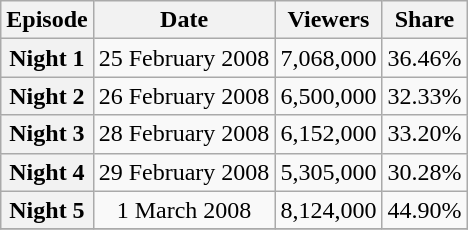<table class="wikitable plainrowheaders sortable" style="text-align:center">
<tr>
<th scope="col">Episode</th>
<th scope="col">Date</th>
<th scope="col">Viewers</th>
<th scope="col">Share</th>
</tr>
<tr>
<th scope="row">Night 1</th>
<td>25 February 2008</td>
<td>7,068,000</td>
<td>36.46%</td>
</tr>
<tr>
<th scope="row">Night 2</th>
<td>26 February 2008</td>
<td>6,500,000</td>
<td>32.33%</td>
</tr>
<tr>
<th scope="row">Night 3</th>
<td>28 February 2008</td>
<td>6,152,000</td>
<td>33.20%</td>
</tr>
<tr>
<th scope="row">Night 4</th>
<td>29 February 2008</td>
<td>5,305,000</td>
<td>30.28%</td>
</tr>
<tr>
<th scope="row">Night 5</th>
<td>1 March 2008</td>
<td>8,124,000</td>
<td>44.90%</td>
</tr>
<tr>
</tr>
</table>
